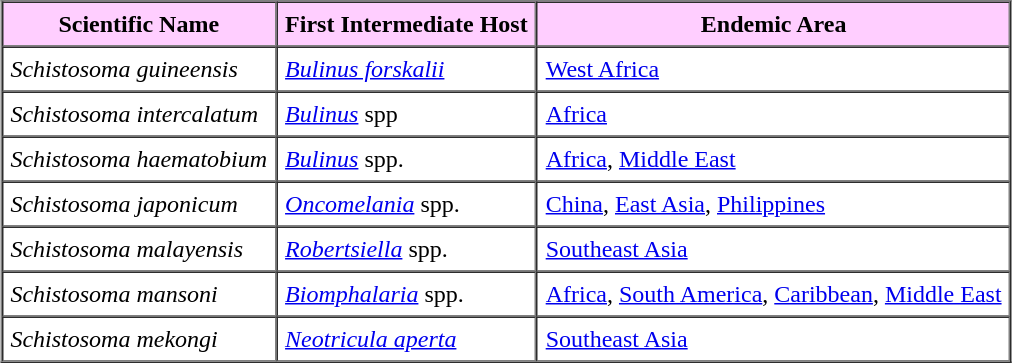<table border="1" cellpadding="5" cellspacing="0" align="center">
<tr>
<th style="background:#ffceff;">Scientific Name</th>
<th style="background:#ffceff;">First Intermediate Host</th>
<th style="background:#ffceff;">Endemic Area</th>
</tr>
<tr>
<td><em>Schistosoma guineensis</em></td>
<td><em><a href='#'>Bulinus forskalii</a></em></td>
<td><a href='#'>West Africa</a></td>
</tr>
<tr>
<td><em>Schistosoma intercalatum</em></td>
<td><em><a href='#'>Bulinus</a></em> spp</td>
<td><a href='#'>Africa</a></td>
</tr>
<tr>
<td><em>Schistosoma haematobium</em></td>
<td><em><a href='#'>Bulinus</a></em> spp.</td>
<td><a href='#'>Africa</a>, <a href='#'>Middle East</a></td>
</tr>
<tr>
<td><em>Schistosoma japonicum</em></td>
<td><em><a href='#'>Oncomelania</a></em> spp.</td>
<td><a href='#'>China</a>, <a href='#'>East Asia</a>, <a href='#'>Philippines</a></td>
</tr>
<tr>
<td><em>Schistosoma malayensis</em></td>
<td><em><a href='#'>Robertsiella</a></em> spp.</td>
<td><a href='#'>Southeast Asia</a></td>
</tr>
<tr>
<td><em>Schistosoma mansoni</em></td>
<td><em><a href='#'>Biomphalaria</a></em> spp.</td>
<td><a href='#'>Africa</a>, <a href='#'>South America</a>, <a href='#'>Caribbean</a>, <a href='#'>Middle East</a></td>
</tr>
<tr>
<td><em>Schistosoma mekongi</em></td>
<td><em><a href='#'>Neotricula aperta</a></em></td>
<td><a href='#'>Southeast Asia</a></td>
</tr>
</table>
